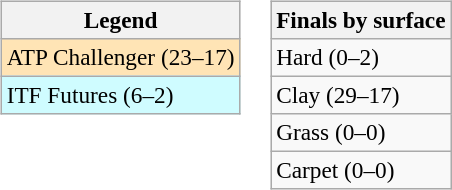<table>
<tr valign=top>
<td><br><table class=wikitable style=font-size:97%>
<tr>
<th>Legend</th>
</tr>
<tr bgcolor=moccasin>
<td>ATP Challenger (23–17)</td>
</tr>
<tr bgcolor=cffcff>
<td>ITF Futures (6–2)</td>
</tr>
</table>
</td>
<td><br><table class=wikitable style=font-size:97%>
<tr>
<th>Finals by surface</th>
</tr>
<tr>
<td>Hard (0–2)</td>
</tr>
<tr>
<td>Clay (29–17)</td>
</tr>
<tr>
<td>Grass (0–0)</td>
</tr>
<tr>
<td>Carpet (0–0)</td>
</tr>
</table>
</td>
</tr>
</table>
